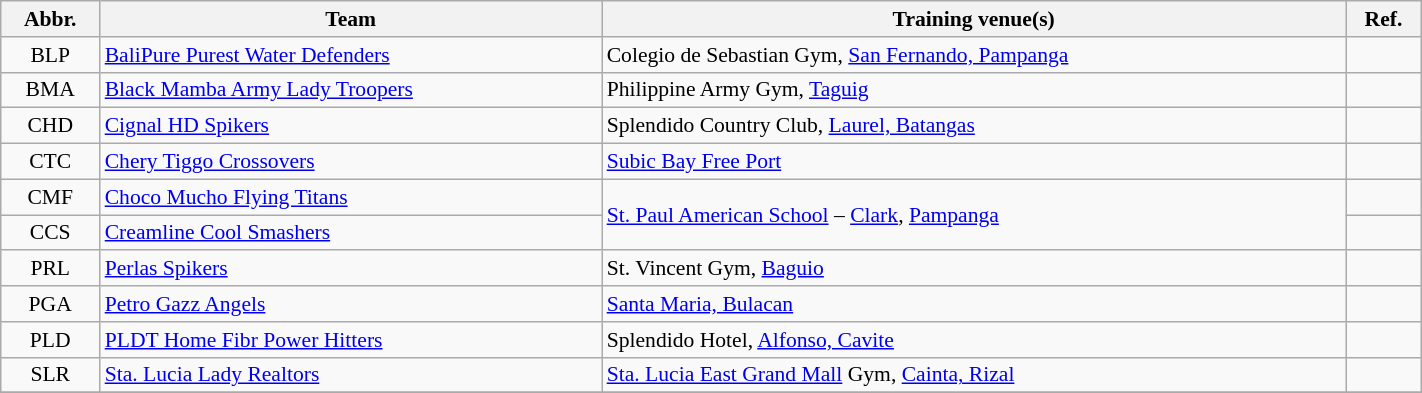<table class="wikitable sortable" style=" font-size:90%; width:75%; text-align:left">
<tr>
<th>Abbr.</th>
<th>Team</th>
<th>Training venue(s)</th>
<th>Ref.</th>
</tr>
<tr>
<td style="text-align:center;">BLP</td>
<td><a href='#'>BaliPure Purest Water Defenders</a></td>
<td>Colegio de Sebastian Gym, <a href='#'>San Fernando, Pampanga</a></td>
<td style="text-align:center;"></td>
</tr>
<tr>
<td style="text-align:center;">BMA</td>
<td><a href='#'>Black Mamba Army Lady Troopers</a></td>
<td>Philippine Army Gym, <a href='#'>Taguig</a></td>
<td style="text-align:center;"></td>
</tr>
<tr>
<td style="text-align:center;">CHD</td>
<td><a href='#'>Cignal HD Spikers</a></td>
<td>Splendido Country Club, <a href='#'>Laurel, Batangas</a></td>
<td style="text-align:center;"></td>
</tr>
<tr>
<td style="text-align:center;">CTC</td>
<td><a href='#'>Chery Tiggo Crossovers</a></td>
<td><a href='#'>Subic Bay Free Port</a></td>
<td style="text-align:center;"></td>
</tr>
<tr>
<td style="text-align:center;">CMF</td>
<td><a href='#'>Choco Mucho Flying Titans</a></td>
<td rowspan=2><a href='#'>St. Paul American School</a> – <a href='#'>Clark</a>, <a href='#'>Pampanga</a></td>
<td style="text-align:center;"></td>
</tr>
<tr>
<td style="text-align:center;">CCS</td>
<td><a href='#'>Creamline Cool Smashers</a></td>
<td style="text-align:center;"></td>
</tr>
<tr>
<td style="text-align:center;">PRL</td>
<td><a href='#'>Perlas Spikers</a></td>
<td>St. Vincent Gym, <a href='#'>Baguio</a></td>
<td style="text-align:center;"></td>
</tr>
<tr>
<td style="text-align:center;">PGA</td>
<td><a href='#'>Petro Gazz Angels</a></td>
<td><a href='#'>Santa Maria, Bulacan</a></td>
<td style="text-align:center;"></td>
</tr>
<tr>
<td style="text-align:center;">PLD</td>
<td><a href='#'>PLDT Home Fibr Power Hitters</a></td>
<td>Splendido Hotel, <a href='#'>Alfonso, Cavite</a></td>
<td style="text-align:center;"></td>
</tr>
<tr>
<td style="text-align:center;">SLR</td>
<td><a href='#'>Sta. Lucia Lady Realtors</a></td>
<td><a href='#'>Sta. Lucia East Grand Mall</a> Gym, <a href='#'>Cainta, Rizal</a></td>
<td style="text-align:center;"></td>
</tr>
<tr>
</tr>
</table>
